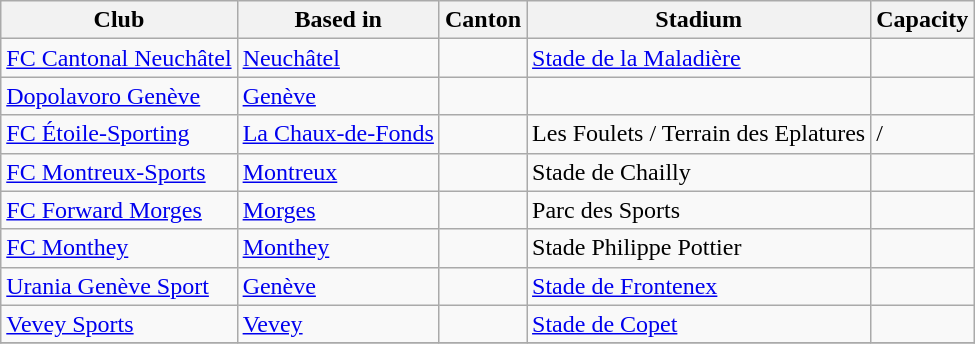<table class="wikitable">
<tr>
<th>Club</th>
<th>Based in</th>
<th>Canton</th>
<th>Stadium</th>
<th>Capacity</th>
</tr>
<tr>
<td><a href='#'>FC Cantonal Neuchâtel</a></td>
<td><a href='#'>Neuchâtel</a></td>
<td></td>
<td><a href='#'>Stade de la Maladière</a></td>
<td></td>
</tr>
<tr>
<td><a href='#'>Dopolavoro Genève</a></td>
<td><a href='#'>Genève</a></td>
<td></td>
<td></td>
<td></td>
</tr>
<tr>
<td><a href='#'>FC Étoile-Sporting</a></td>
<td><a href='#'>La Chaux-de-Fonds</a></td>
<td></td>
<td>Les Foulets / Terrain des Eplatures</td>
<td> / </td>
</tr>
<tr>
<td><a href='#'>FC Montreux-Sports</a></td>
<td><a href='#'>Montreux</a></td>
<td></td>
<td>Stade de Chailly</td>
<td></td>
</tr>
<tr>
<td><a href='#'>FC Forward Morges</a></td>
<td><a href='#'>Morges</a></td>
<td></td>
<td>Parc des Sports</td>
<td></td>
</tr>
<tr>
<td><a href='#'>FC Monthey</a></td>
<td><a href='#'>Monthey</a></td>
<td></td>
<td>Stade Philippe Pottier</td>
<td></td>
</tr>
<tr>
<td><a href='#'>Urania Genève Sport</a></td>
<td><a href='#'>Genève</a></td>
<td></td>
<td><a href='#'>Stade de Frontenex</a></td>
<td></td>
</tr>
<tr>
<td><a href='#'>Vevey Sports</a></td>
<td><a href='#'>Vevey</a></td>
<td></td>
<td><a href='#'>Stade de Copet</a></td>
<td></td>
</tr>
<tr>
</tr>
</table>
